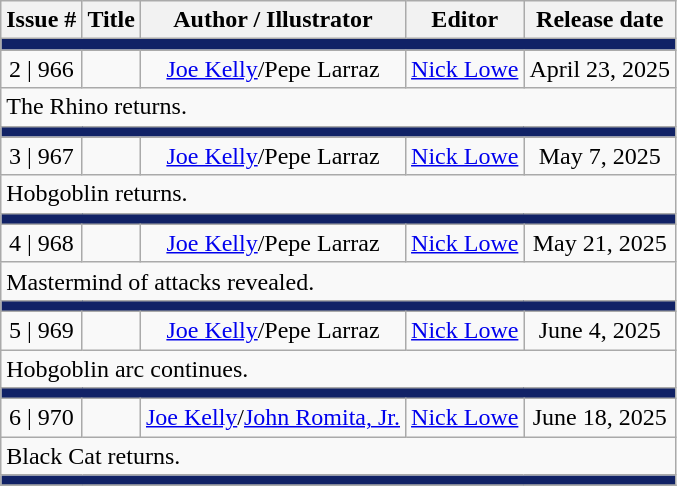<table class="wikitable">
<tr>
<th>Issue #</th>
<th>Title</th>
<th>Author / Illustrator</th>
<th>Editor</th>
<th>Release date</th>
</tr>
<tr>
<td colspan="6" bgcolor="#112266"></td>
</tr>
<tr>
<td align="center">2  |  966</td>
<td align="center"></td>
<td align="center"><a href='#'>Joe Kelly</a>/Pepe Larraz</td>
<td align="center"><a href='#'>Nick Lowe</a></td>
<td align="center">April 23, 2025</td>
</tr>
<tr>
<td colspan="6">The Rhino returns.</td>
</tr>
<tr>
<td colspan="6" bgcolor="#112266"></td>
</tr>
<tr>
<td align="center">3  |  967</td>
<td align="center"></td>
<td align="center"><a href='#'>Joe Kelly</a>/Pepe Larraz</td>
<td align="center"><a href='#'>Nick Lowe</a></td>
<td align="center">May 7, 2025</td>
</tr>
<tr>
<td colspan="6">Hobgoblin returns.</td>
</tr>
<tr>
<td colspan="6" bgcolor="#112266"></td>
</tr>
<tr>
<td align="center">4  |  968</td>
<td align="center"></td>
<td align="center"><a href='#'>Joe Kelly</a>/Pepe Larraz</td>
<td align="center"><a href='#'>Nick Lowe</a></td>
<td align="center">May 21, 2025</td>
</tr>
<tr>
<td colspan="6">Mastermind of attacks revealed.</td>
</tr>
<tr>
<td colspan="6" bgcolor="#112266"></td>
</tr>
<tr>
<td align="center">5  |  969</td>
<td align="center"></td>
<td align="center"><a href='#'>Joe Kelly</a>/Pepe Larraz</td>
<td align="center"><a href='#'>Nick Lowe</a></td>
<td align="center">June 4, 2025</td>
</tr>
<tr>
<td colspan="6">Hobgoblin arc continues.</td>
</tr>
<tr>
<td colspan="6" bgcolor="#112266"></td>
</tr>
<tr>
<td align="center">6  |  970</td>
<td align="center"></td>
<td align="center"><a href='#'>Joe Kelly</a>/<a href='#'>John Romita, Jr.</a></td>
<td align="center"><a href='#'>Nick Lowe</a></td>
<td align="center">June 18, 2025</td>
</tr>
<tr>
<td colspan="6">Black Cat returns.</td>
</tr>
<tr>
<td colspan="6" bgcolor="#112266"></td>
</tr>
<tr>
</tr>
</table>
